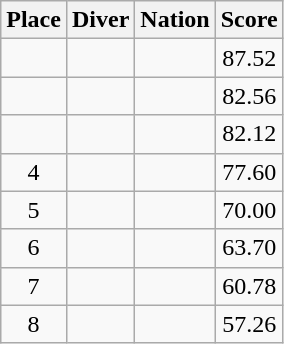<table class="wikitable sortable" style="text-align:center">
<tr>
<th>Place</th>
<th>Diver</th>
<th>Nation</th>
<th>Score</th>
</tr>
<tr>
<td></td>
<td align=left></td>
<td align=left></td>
<td>87.52</td>
</tr>
<tr>
<td></td>
<td align=left></td>
<td align=left></td>
<td>82.56</td>
</tr>
<tr>
<td></td>
<td align=left></td>
<td align=left></td>
<td>82.12</td>
</tr>
<tr>
<td>4</td>
<td align=left></td>
<td align=left></td>
<td>77.60</td>
</tr>
<tr>
<td>5</td>
<td align=left></td>
<td align=left></td>
<td>70.00</td>
</tr>
<tr>
<td>6</td>
<td align=left></td>
<td align=left></td>
<td>63.70</td>
</tr>
<tr>
<td>7</td>
<td align=left></td>
<td align=left></td>
<td>60.78</td>
</tr>
<tr>
<td>8</td>
<td align=left></td>
<td align=left></td>
<td>57.26</td>
</tr>
</table>
